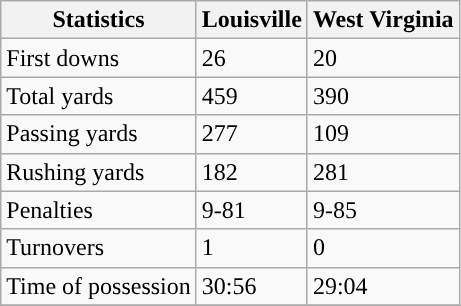<table class="wikitable" style="float: left;">
<tr>
<th>Statistics</th>
<th>Louisville</th>
<th>West Virginia</th>
</tr>
<tr>
<td>First downs</td>
<td>26</td>
<td>20</td>
</tr>
<tr>
<td>Total yards</td>
<td>459</td>
<td>390</td>
</tr>
<tr>
<td>Passing yards</td>
<td>277</td>
<td>109</td>
</tr>
<tr>
<td>Rushing yards</td>
<td>182</td>
<td>281</td>
</tr>
<tr>
<td>Penalties</td>
<td>9-81</td>
<td>9-85</td>
</tr>
<tr>
<td>Turnovers</td>
<td>1</td>
<td>0</td>
</tr>
<tr>
<td>Time of possession</td>
<td>30:56</td>
<td>29:04</td>
</tr>
<tr>
</tr>
</table>
